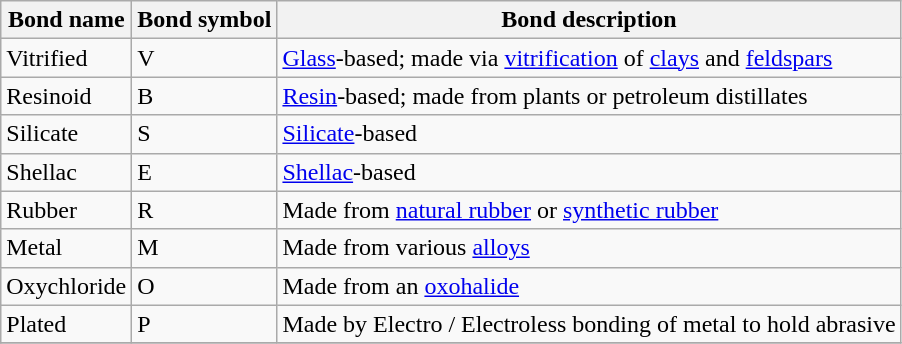<table class="wikitable sortable" border="1">
<tr>
<th>Bond name</th>
<th>Bond symbol</th>
<th>Bond description</th>
</tr>
<tr>
<td>Vitrified</td>
<td>V</td>
<td><a href='#'>Glass</a>-based; made via <a href='#'>vitrification</a> of <a href='#'>clays</a> and <a href='#'>feldspars</a></td>
</tr>
<tr>
<td>Resinoid</td>
<td>B</td>
<td><a href='#'>Resin</a>-based; made from plants or petroleum distillates</td>
</tr>
<tr>
<td>Silicate</td>
<td>S</td>
<td><a href='#'>Silicate</a>-based</td>
</tr>
<tr>
<td>Shellac</td>
<td>E</td>
<td><a href='#'>Shellac</a>-based</td>
</tr>
<tr>
<td>Rubber</td>
<td>R</td>
<td>Made from <a href='#'>natural rubber</a> or <a href='#'>synthetic rubber</a></td>
</tr>
<tr>
<td>Metal</td>
<td>M</td>
<td>Made from various <a href='#'>alloys</a></td>
</tr>
<tr>
<td>Oxychloride</td>
<td>O</td>
<td>Made from an <a href='#'>oxohalide</a></td>
</tr>
<tr>
<td>Plated</td>
<td>P</td>
<td>Made by Electro / Electroless bonding of metal to hold abrasive</td>
</tr>
<tr>
</tr>
</table>
